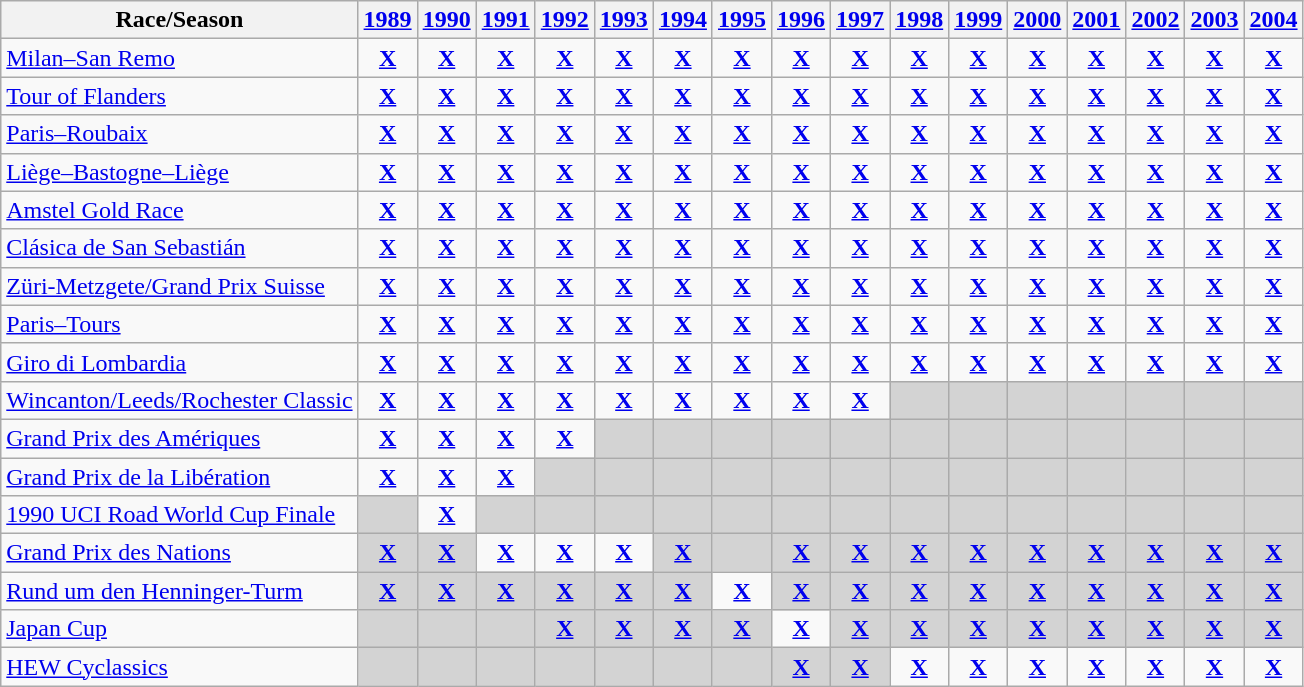<table class="wikitable" style="text-align:center">
<tr>
<th>Race/Season</th>
<th><a href='#'>1989</a></th>
<th><a href='#'>1990</a></th>
<th><a href='#'>1991</a></th>
<th><a href='#'>1992</a></th>
<th><a href='#'>1993</a></th>
<th><a href='#'>1994</a></th>
<th><a href='#'>1995</a></th>
<th><a href='#'>1996</a></th>
<th><a href='#'>1997</a></th>
<th><a href='#'>1998</a></th>
<th><a href='#'>1999</a></th>
<th><a href='#'>2000</a></th>
<th><a href='#'>2001</a></th>
<th><a href='#'>2002</a></th>
<th><a href='#'>2003</a></th>
<th><a href='#'>2004</a></th>
</tr>
<tr>
<td align="left"> <a href='#'>Milan–San Remo</a></td>
<td><a href='#'><strong>X</strong></a></td>
<td><a href='#'><strong>X</strong></a></td>
<td><a href='#'><strong>X</strong></a></td>
<td><a href='#'><strong>X</strong></a></td>
<td><a href='#'><strong>X</strong></a></td>
<td><a href='#'><strong>X</strong></a></td>
<td><a href='#'><strong>X</strong></a></td>
<td><a href='#'><strong>X</strong></a></td>
<td><a href='#'><strong>X</strong></a></td>
<td><a href='#'><strong>X</strong></a></td>
<td><a href='#'><strong>X</strong></a></td>
<td><a href='#'><strong>X</strong></a></td>
<td><a href='#'><strong>X</strong></a></td>
<td><a href='#'><strong>X</strong></a></td>
<td><a href='#'><strong>X</strong></a></td>
<td><a href='#'><strong>X</strong></a></td>
</tr>
<tr>
<td align="left"> <a href='#'>Tour of Flanders</a></td>
<td><a href='#'><strong>X</strong></a></td>
<td><a href='#'><strong>X</strong></a></td>
<td><a href='#'><strong>X</strong></a></td>
<td><a href='#'><strong>X</strong></a></td>
<td><a href='#'><strong>X</strong></a></td>
<td><a href='#'><strong>X</strong></a></td>
<td><a href='#'><strong>X</strong></a></td>
<td><a href='#'><strong>X</strong></a></td>
<td><a href='#'><strong>X</strong></a></td>
<td><a href='#'><strong>X</strong></a></td>
<td><a href='#'><strong>X</strong></a></td>
<td><a href='#'><strong>X</strong></a></td>
<td><a href='#'><strong>X</strong></a></td>
<td><a href='#'><strong>X</strong></a></td>
<td><a href='#'><strong>X</strong></a></td>
<td><a href='#'><strong>X</strong></a></td>
</tr>
<tr>
<td align="left"> <a href='#'>Paris–Roubaix</a></td>
<td><a href='#'><strong>X</strong></a></td>
<td><a href='#'><strong>X</strong></a></td>
<td><a href='#'><strong>X</strong></a></td>
<td><a href='#'><strong>X</strong></a></td>
<td><a href='#'><strong>X</strong></a></td>
<td><a href='#'><strong>X</strong></a></td>
<td><a href='#'><strong>X</strong></a></td>
<td><a href='#'><strong>X</strong></a></td>
<td><a href='#'><strong>X</strong></a></td>
<td><a href='#'><strong>X</strong></a></td>
<td><a href='#'><strong>X</strong></a></td>
<td><a href='#'><strong>X</strong></a></td>
<td><a href='#'><strong>X</strong></a></td>
<td><a href='#'><strong>X</strong></a></td>
<td><a href='#'><strong>X</strong></a></td>
<td><a href='#'><strong>X</strong></a></td>
</tr>
<tr>
<td align="left"> <a href='#'>Liège–Bastogne–Liège</a></td>
<td><a href='#'><strong>X</strong></a></td>
<td><a href='#'><strong>X</strong></a></td>
<td><a href='#'><strong>X</strong></a></td>
<td><a href='#'><strong>X</strong></a></td>
<td><a href='#'><strong>X</strong></a></td>
<td><a href='#'><strong>X</strong></a></td>
<td><a href='#'><strong>X</strong></a></td>
<td><a href='#'><strong>X</strong></a></td>
<td><a href='#'><strong>X</strong></a></td>
<td><a href='#'><strong>X</strong></a></td>
<td><a href='#'><strong>X</strong></a></td>
<td><a href='#'><strong>X</strong></a></td>
<td><a href='#'><strong>X</strong></a></td>
<td><a href='#'><strong>X</strong></a></td>
<td><a href='#'><strong>X</strong></a></td>
<td><a href='#'><strong>X</strong></a></td>
</tr>
<tr>
<td align="left"> <a href='#'>Amstel Gold Race</a></td>
<td><a href='#'><strong>X</strong></a></td>
<td><a href='#'><strong>X</strong></a></td>
<td><a href='#'><strong>X</strong></a></td>
<td><a href='#'><strong>X</strong></a></td>
<td><a href='#'><strong>X</strong></a></td>
<td><a href='#'><strong>X</strong></a></td>
<td><a href='#'><strong>X</strong></a></td>
<td><a href='#'><strong>X</strong></a></td>
<td><a href='#'><strong>X</strong></a></td>
<td><a href='#'><strong>X</strong></a></td>
<td><a href='#'><strong>X</strong></a></td>
<td><a href='#'><strong>X</strong></a></td>
<td><a href='#'><strong>X</strong></a></td>
<td><a href='#'><strong>X</strong></a></td>
<td><a href='#'><strong>X</strong></a></td>
<td><a href='#'><strong>X</strong></a></td>
</tr>
<tr>
<td align="left"> <a href='#'>Clásica de San Sebastián</a></td>
<td><a href='#'><strong>X</strong></a></td>
<td><a href='#'><strong>X</strong></a></td>
<td><a href='#'><strong>X</strong></a></td>
<td><a href='#'><strong>X</strong></a></td>
<td><a href='#'><strong>X</strong></a></td>
<td><a href='#'><strong>X</strong></a></td>
<td><a href='#'><strong>X</strong></a></td>
<td><a href='#'><strong>X</strong></a></td>
<td><a href='#'><strong>X</strong></a></td>
<td><a href='#'><strong>X</strong></a></td>
<td><a href='#'><strong>X</strong></a></td>
<td><a href='#'><strong>X</strong></a></td>
<td><a href='#'><strong>X</strong></a></td>
<td><a href='#'><strong>X</strong></a></td>
<td><a href='#'><strong>X</strong></a></td>
<td><a href='#'><strong>X</strong></a></td>
</tr>
<tr>
<td align="left"> <a href='#'>Züri-Metzgete/Grand Prix Suisse</a></td>
<td><a href='#'><strong>X</strong></a></td>
<td><a href='#'><strong>X</strong></a></td>
<td><a href='#'><strong>X</strong></a></td>
<td><a href='#'><strong>X</strong></a></td>
<td><a href='#'><strong>X</strong></a></td>
<td><a href='#'><strong>X</strong></a></td>
<td><a href='#'><strong>X</strong></a></td>
<td><a href='#'><strong>X</strong></a></td>
<td><a href='#'><strong>X</strong></a></td>
<td><a href='#'><strong>X</strong></a></td>
<td><a href='#'><strong>X</strong></a></td>
<td><a href='#'><strong>X</strong></a></td>
<td><a href='#'><strong>X</strong></a></td>
<td><a href='#'><strong>X</strong></a></td>
<td><a href='#'><strong>X</strong></a></td>
<td><a href='#'><strong>X</strong></a></td>
</tr>
<tr>
<td align="left"> <a href='#'>Paris–Tours</a></td>
<td><a href='#'><strong>X</strong></a></td>
<td><a href='#'><strong>X</strong></a></td>
<td><a href='#'><strong>X</strong></a></td>
<td><a href='#'><strong>X</strong></a></td>
<td><a href='#'><strong>X</strong></a></td>
<td><a href='#'><strong>X</strong></a></td>
<td><a href='#'><strong>X</strong></a></td>
<td><a href='#'><strong>X</strong></a></td>
<td><a href='#'><strong>X</strong></a></td>
<td><a href='#'><strong>X</strong></a></td>
<td><a href='#'><strong>X</strong></a></td>
<td><a href='#'><strong>X</strong></a></td>
<td><a href='#'><strong>X</strong></a></td>
<td><a href='#'><strong>X</strong></a></td>
<td><a href='#'><strong>X</strong></a></td>
<td><a href='#'><strong>X</strong></a></td>
</tr>
<tr>
<td align="left"> <a href='#'>Giro di Lombardia</a></td>
<td><a href='#'><strong>X</strong></a></td>
<td><a href='#'><strong>X</strong></a></td>
<td><a href='#'><strong>X</strong></a></td>
<td><a href='#'><strong>X</strong></a></td>
<td><a href='#'><strong>X</strong></a></td>
<td><a href='#'><strong>X</strong></a></td>
<td><a href='#'><strong>X</strong></a></td>
<td><a href='#'><strong>X</strong></a></td>
<td><a href='#'><strong>X</strong></a></td>
<td><a href='#'><strong>X</strong></a></td>
<td><a href='#'><strong>X</strong></a></td>
<td><a href='#'><strong>X</strong></a></td>
<td><a href='#'><strong>X</strong></a></td>
<td><a href='#'><strong>X</strong></a></td>
<td><a href='#'><strong>X</strong></a></td>
<td><a href='#'><strong>X</strong></a></td>
</tr>
<tr>
<td align="left"> <a href='#'>Wincanton/Leeds/Rochester Classic</a></td>
<td><a href='#'><strong>X</strong></a></td>
<td><a href='#'><strong>X</strong></a></td>
<td><a href='#'><strong>X</strong></a></td>
<td><a href='#'><strong>X</strong></a></td>
<td><a href='#'><strong>X</strong></a></td>
<td><a href='#'><strong>X</strong></a></td>
<td><a href='#'><strong>X</strong></a></td>
<td><a href='#'><strong>X</strong></a></td>
<td><a href='#'><strong>X</strong></a></td>
<td bgcolor="lightgrey"></td>
<td bgcolor="lightgrey"></td>
<td bgcolor="lightgrey"></td>
<td bgcolor="lightgrey"></td>
<td bgcolor="lightgrey"></td>
<td bgcolor="lightgrey"></td>
<td bgcolor="lightgrey"></td>
</tr>
<tr>
<td align="left"> <a href='#'>Grand Prix des Amériques</a></td>
<td><a href='#'><strong>X</strong></a></td>
<td><a href='#'><strong>X</strong></a></td>
<td><a href='#'><strong>X</strong></a></td>
<td><strong><a href='#'>X</a></strong></td>
<td bgcolor="lightgrey"></td>
<td bgcolor="lightgrey"></td>
<td bgcolor="lightgrey"></td>
<td bgcolor="lightgrey"></td>
<td bgcolor="lightgrey"></td>
<td bgcolor="lightgrey"></td>
<td bgcolor="lightgrey"></td>
<td bgcolor="lightgrey"></td>
<td bgcolor="lightgrey"></td>
<td bgcolor="lightgrey"></td>
<td bgcolor="lightgrey"></td>
<td bgcolor="lightgrey"></td>
</tr>
<tr>
<td align="left"> <a href='#'>Grand Prix de la Libération</a></td>
<td><a href='#'><strong>X</strong></a></td>
<td><strong><a href='#'>X</a></strong></td>
<td><strong><a href='#'>X</a></strong></td>
<td bgcolor="lightgrey"></td>
<td bgcolor="lightgrey"></td>
<td bgcolor="lightgrey"></td>
<td bgcolor="lightgrey"></td>
<td bgcolor="lightgrey"></td>
<td bgcolor="lightgrey"></td>
<td bgcolor="lightgrey"></td>
<td bgcolor="lightgrey"></td>
<td bgcolor="lightgrey"></td>
<td bgcolor="lightgrey"></td>
<td bgcolor="lightgrey"></td>
<td bgcolor="lightgrey"></td>
<td bgcolor="lightgrey"></td>
</tr>
<tr>
<td align="left"> <a href='#'>1990 UCI Road World Cup Finale</a></td>
<td bgcolor="lightgrey"></td>
<td><strong><a href='#'>X</a></strong></td>
<td bgcolor="lightgrey"></td>
<td bgcolor="lightgrey"></td>
<td bgcolor="lightgrey"></td>
<td bgcolor="lightgrey"></td>
<td bgcolor="lightgrey"></td>
<td bgcolor="lightgrey"></td>
<td bgcolor="lightgrey"></td>
<td bgcolor="lightgrey"></td>
<td bgcolor="lightgrey"></td>
<td bgcolor="lightgrey"></td>
<td bgcolor="lightgrey"></td>
<td bgcolor="lightgrey"></td>
<td bgcolor="lightgrey"></td>
<td bgcolor="lightgrey"></td>
</tr>
<tr>
<td align="left"> <a href='#'>Grand Prix des Nations</a></td>
<td bgcolor="lightgrey"><strong><a href='#'>X</a></strong></td>
<td bgcolor="lightgrey"><strong><a href='#'>X</a></strong></td>
<td><a href='#'><strong>X</strong></a></td>
<td><strong><a href='#'>X</a></strong></td>
<td><strong><a href='#'>X</a></strong></td>
<td bgcolor="lightgrey"><strong><a href='#'>X</a></strong></td>
<td bgcolor="lightgrey"></td>
<td bgcolor="lightgrey"><strong><a href='#'>X</a></strong></td>
<td bgcolor="lightgrey"><strong><a href='#'>X</a></strong></td>
<td bgcolor="lightgrey"><strong><a href='#'>X</a></strong></td>
<td bgcolor="lightgrey"><strong><a href='#'>X</a></strong></td>
<td bgcolor="lightgrey"><strong><a href='#'>X</a></strong></td>
<td bgcolor="lightgrey"><strong><a href='#'>X</a></strong></td>
<td bgcolor="lightgrey"><strong><a href='#'>X</a></strong></td>
<td bgcolor="lightgrey"><strong><a href='#'>X</a></strong></td>
<td bgcolor="lightgrey"><strong><a href='#'>X</a></strong></td>
</tr>
<tr>
<td align="left"> <a href='#'>Rund um den Henninger-Turm</a></td>
<td bgcolor="lightgrey"><strong><a href='#'>X</a></strong></td>
<td bgcolor="lightgrey"><strong><a href='#'>X</a></strong></td>
<td bgcolor="lightgrey"><strong><a href='#'>X</a></strong></td>
<td bgcolor="lightgrey"><strong><a href='#'>X</a></strong></td>
<td bgcolor="lightgrey"><strong><a href='#'>X</a></strong></td>
<td bgcolor="lightgrey"><strong><a href='#'>X</a></strong></td>
<td><strong><a href='#'>X</a></strong></td>
<td bgcolor="lightgrey"><strong><a href='#'>X</a></strong></td>
<td bgcolor="lightgrey"><strong><a href='#'>X</a></strong></td>
<td bgcolor="lightgrey"><strong><a href='#'>X</a></strong></td>
<td bgcolor="lightgrey"><strong><a href='#'>X</a></strong></td>
<td bgcolor="lightgrey"><strong><a href='#'>X</a></strong></td>
<td bgcolor="lightgrey"><strong><a href='#'>X</a></strong></td>
<td bgcolor="lightgrey"><strong><a href='#'>X</a></strong></td>
<td bgcolor="lightgrey"><strong><a href='#'>X</a></strong></td>
<td bgcolor="lightgrey"><strong><a href='#'>X</a></strong></td>
</tr>
<tr>
<td align="left"> <a href='#'>Japan Cup</a></td>
<td bgcolor="lightgrey"></td>
<td bgcolor="lightgrey"></td>
<td bgcolor="lightgrey"></td>
<td bgcolor="lightgrey"><strong><a href='#'>X</a></strong></td>
<td bgcolor="lightgrey"><strong><a href='#'>X</a></strong></td>
<td bgcolor="lightgrey"><strong><a href='#'>X</a></strong></td>
<td bgcolor="lightgrey"><strong><a href='#'>X</a></strong></td>
<td><strong><a href='#'>X</a></strong></td>
<td bgcolor="lightgrey"><strong><a href='#'>X</a></strong></td>
<td bgcolor="lightgrey"><strong><a href='#'>X</a></strong></td>
<td bgcolor="lightgrey"><strong><a href='#'>X</a></strong></td>
<td bgcolor="lightgrey"><strong><a href='#'>X</a></strong></td>
<td bgcolor="lightgrey"><strong><a href='#'>X</a></strong></td>
<td bgcolor="lightgrey"><strong><a href='#'>X</a></strong></td>
<td bgcolor="lightgrey"><strong><a href='#'>X</a></strong></td>
<td bgcolor="lightgrey"><strong><a href='#'>X</a></strong></td>
</tr>
<tr>
<td align="left"> <a href='#'>HEW Cyclassics</a></td>
<td bgcolor="lightgrey"></td>
<td bgcolor="lightgrey"></td>
<td bgcolor="lightgrey"></td>
<td bgcolor="lightgrey"></td>
<td bgcolor="lightgrey"></td>
<td bgcolor="lightgrey"></td>
<td bgcolor="lightgrey"></td>
<td bgcolor="lightgrey"><strong><a href='#'>X</a></strong></td>
<td bgcolor="lightgrey"><strong><a href='#'>X</a></strong></td>
<td><strong><a href='#'>X</a></strong></td>
<td><strong><a href='#'>X</a></strong></td>
<td><strong><a href='#'>X</a></strong></td>
<td><strong><a href='#'>X</a></strong></td>
<td><strong><a href='#'>X</a></strong></td>
<td><strong><a href='#'>X</a></strong></td>
<td><strong><a href='#'>X</a></strong></td>
</tr>
</table>
